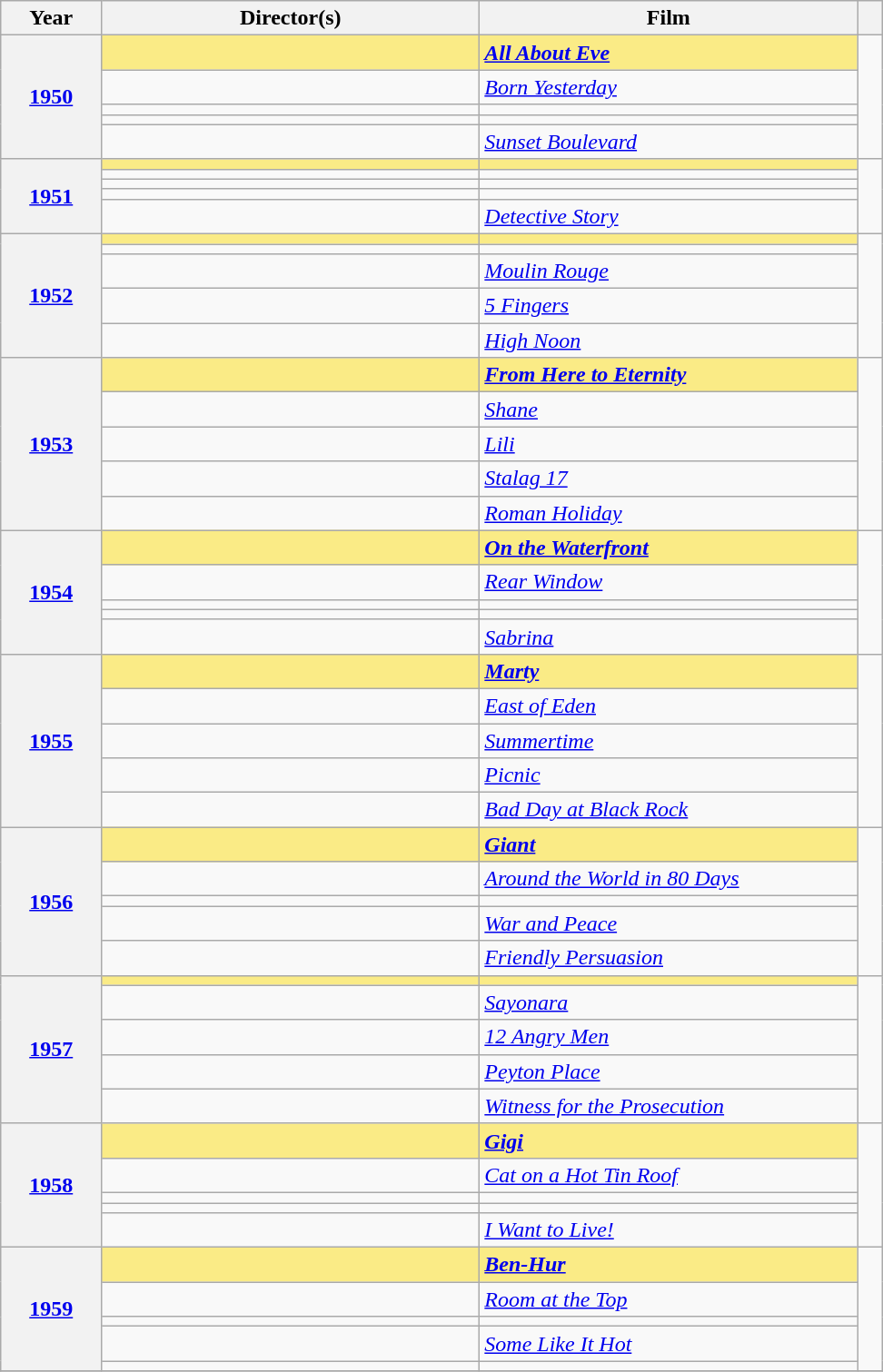<table class="wikitable sortable">
<tr>
<th scope="col" style="width:8%;">Year</th>
<th scope="col" style="width:30%;">Director(s)</th>
<th scope="col" style="width:30%;">Film</th>
<th scope="col" style="width:2%;"></th>
</tr>
<tr>
<th scope="row" rowspan=5 style="text-align:center;"><a href='#'>1950</a><br></th>
<td style="background:#FAEB86;"><strong></strong></td>
<td style="background:#FAEB86;"><strong><em><a href='#'>All About Eve</a></em></strong></td>
<td rowspan="5"></td>
</tr>
<tr>
<td></td>
<td><em><a href='#'>Born Yesterday</a></em></td>
</tr>
<tr>
<td></td>
<td></td>
</tr>
<tr>
<td></td>
<td></td>
</tr>
<tr>
<td></td>
<td><em><a href='#'>Sunset Boulevard</a></em></td>
</tr>
<tr>
<th scope="row" rowspan=5 style="text-align:center;"><a href='#'>1951</a><br></th>
<td style="background:#FAEB86;"><strong></strong></td>
<td style="background:#FAEB86;"><strong></strong></td>
<td rowspan="5"></td>
</tr>
<tr>
<td></td>
<td></td>
</tr>
<tr>
<td></td>
<td></td>
</tr>
<tr>
<td></td>
<td></td>
</tr>
<tr>
<td></td>
<td><em><a href='#'>Detective Story</a></em></td>
</tr>
<tr>
<th scope="row" rowspan=5 style="text-align:center;"><a href='#'>1952</a><br></th>
<td style="background:#FAEB86;"><strong></strong></td>
<td style="background:#FAEB86;"><strong></strong></td>
<td rowspan="5"></td>
</tr>
<tr>
<td></td>
<td></td>
</tr>
<tr>
<td></td>
<td><em><a href='#'>Moulin Rouge</a></em></td>
</tr>
<tr>
<td></td>
<td><em><a href='#'>5 Fingers</a></em></td>
</tr>
<tr>
<td></td>
<td><em><a href='#'>High Noon</a></em></td>
</tr>
<tr>
<th scope="row" rowspan=5 style="text-align:center;"><a href='#'>1953</a><br></th>
<td style="background:#FAEB86;"><strong></strong></td>
<td style="background:#FAEB86;"><strong><em><a href='#'>From Here to Eternity</a></em></strong></td>
<td rowspan="5"></td>
</tr>
<tr>
<td></td>
<td><em><a href='#'>Shane</a></em></td>
</tr>
<tr>
<td></td>
<td><em><a href='#'>Lili</a></em></td>
</tr>
<tr>
<td></td>
<td><em><a href='#'>Stalag 17</a></em></td>
</tr>
<tr>
<td></td>
<td><em><a href='#'>Roman Holiday</a></em></td>
</tr>
<tr>
<th scope="row" rowspan=5 style="text-align:center;"><a href='#'>1954</a><br></th>
<td style="background:#FAEB86;"><strong></strong></td>
<td style="background:#FAEB86;"><strong><em><a href='#'>On the Waterfront</a></em></strong></td>
<td rowspan="5"></td>
</tr>
<tr>
<td></td>
<td><em><a href='#'>Rear Window</a></em></td>
</tr>
<tr>
<td></td>
<td></td>
</tr>
<tr>
<td></td>
<td></td>
</tr>
<tr>
<td></td>
<td><em><a href='#'>Sabrina</a></em></td>
</tr>
<tr>
<th scope="row" rowspan=5 style="text-align:center;"><a href='#'>1955</a><br></th>
<td style="background:#FAEB86;"><strong></strong></td>
<td style="background:#FAEB86;"><strong><em><a href='#'>Marty</a></em></strong></td>
<td rowspan="5"></td>
</tr>
<tr>
<td></td>
<td><em><a href='#'>East of Eden</a></em></td>
</tr>
<tr>
<td></td>
<td><em><a href='#'>Summertime</a></em></td>
</tr>
<tr>
<td></td>
<td><em><a href='#'>Picnic</a></em></td>
</tr>
<tr>
<td></td>
<td><em><a href='#'>Bad Day at Black Rock</a></em></td>
</tr>
<tr>
<th scope="row" rowspan=5 style="text-align:center;"><a href='#'>1956</a><br></th>
<td style="background:#FAEB86;"><strong></strong></td>
<td style="background:#FAEB86;"><strong><em><a href='#'>Giant</a></em></strong></td>
<td rowspan="5"></td>
</tr>
<tr>
<td></td>
<td><em><a href='#'>Around the World in 80 Days</a></em></td>
</tr>
<tr>
<td></td>
<td></td>
</tr>
<tr>
<td></td>
<td><em><a href='#'>War and Peace</a></em></td>
</tr>
<tr>
<td></td>
<td><em><a href='#'>Friendly Persuasion</a></em></td>
</tr>
<tr>
<th scope="row" rowspan=5 style="text-align:center;"><a href='#'>1957</a><br></th>
<td style="background:#FAEB86;"><strong></strong></td>
<td style="background:#FAEB86;"><strong></strong></td>
<td rowspan="5"></td>
</tr>
<tr>
<td></td>
<td><em><a href='#'>Sayonara</a></em></td>
</tr>
<tr>
<td></td>
<td><em><a href='#'>12 Angry Men</a></em></td>
</tr>
<tr>
<td></td>
<td><em><a href='#'>Peyton Place</a></em></td>
</tr>
<tr>
<td></td>
<td><em><a href='#'>Witness for the Prosecution</a></em></td>
</tr>
<tr>
<th scope="row" rowspan=5 style="text-align:center;"><a href='#'>1958</a><br></th>
<td style="background:#FAEB86;"><strong></strong></td>
<td style="background:#FAEB86;"><strong><em><a href='#'>Gigi</a></em></strong></td>
<td rowspan="5"></td>
</tr>
<tr>
<td></td>
<td><em><a href='#'>Cat on a Hot Tin Roof</a></em></td>
</tr>
<tr>
<td></td>
<td></td>
</tr>
<tr>
<td></td>
<td></td>
</tr>
<tr>
<td></td>
<td><em><a href='#'>I Want to Live!</a></em></td>
</tr>
<tr>
<th scope="row" rowspan=5 style="text-align:center;"><a href='#'>1959</a><br></th>
<td style="background:#FAEB86;"><strong></strong></td>
<td style="background:#FAEB86;"><strong><em><a href='#'>Ben-Hur</a></em></strong></td>
<td rowspan="5"></td>
</tr>
<tr>
<td></td>
<td><em><a href='#'>Room at the Top</a></em></td>
</tr>
<tr>
<td></td>
<td></td>
</tr>
<tr>
<td></td>
<td><em><a href='#'>Some Like It Hot</a></em></td>
</tr>
<tr>
<td></td>
<td></td>
</tr>
<tr>
</tr>
</table>
